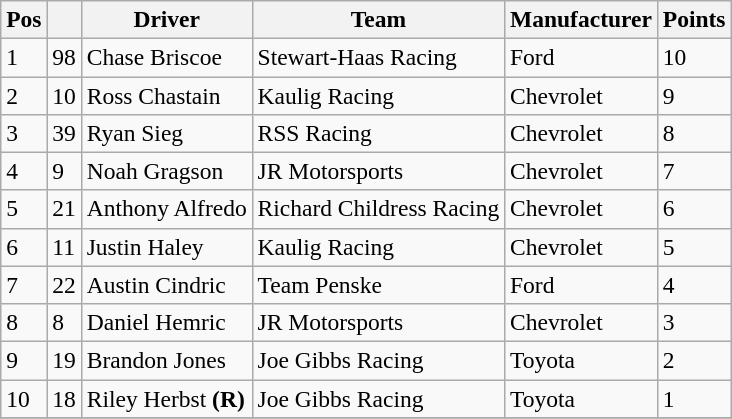<table class="wikitable" style="font-size:98%">
<tr>
<th>Pos</th>
<th></th>
<th>Driver</th>
<th>Team</th>
<th>Manufacturer</th>
<th>Points</th>
</tr>
<tr>
<td>1</td>
<td>98</td>
<td>Chase Briscoe</td>
<td>Stewart-Haas Racing</td>
<td>Ford</td>
<td>10</td>
</tr>
<tr>
<td>2</td>
<td>10</td>
<td>Ross Chastain</td>
<td>Kaulig Racing</td>
<td>Chevrolet</td>
<td>9</td>
</tr>
<tr>
<td>3</td>
<td>39</td>
<td>Ryan Sieg</td>
<td>RSS Racing</td>
<td>Chevrolet</td>
<td>8</td>
</tr>
<tr>
<td>4</td>
<td>9</td>
<td>Noah Gragson</td>
<td>JR Motorsports</td>
<td>Chevrolet</td>
<td>7</td>
</tr>
<tr>
<td>5</td>
<td>21</td>
<td>Anthony Alfredo</td>
<td>Richard Childress Racing</td>
<td>Chevrolet</td>
<td>6</td>
</tr>
<tr>
<td>6</td>
<td>11</td>
<td>Justin Haley</td>
<td>Kaulig Racing</td>
<td>Chevrolet</td>
<td>5</td>
</tr>
<tr>
<td>7</td>
<td>22</td>
<td>Austin Cindric</td>
<td>Team Penske</td>
<td>Ford</td>
<td>4</td>
</tr>
<tr>
<td>8</td>
<td>8</td>
<td>Daniel Hemric</td>
<td>JR Motorsports</td>
<td>Chevrolet</td>
<td>3</td>
</tr>
<tr>
<td>9</td>
<td>19</td>
<td>Brandon Jones</td>
<td>Joe Gibbs Racing</td>
<td>Toyota</td>
<td>2</td>
</tr>
<tr>
<td>10</td>
<td>18</td>
<td>Riley Herbst <strong>(R)</strong></td>
<td>Joe Gibbs Racing</td>
<td>Toyota</td>
<td>1</td>
</tr>
<tr>
</tr>
</table>
